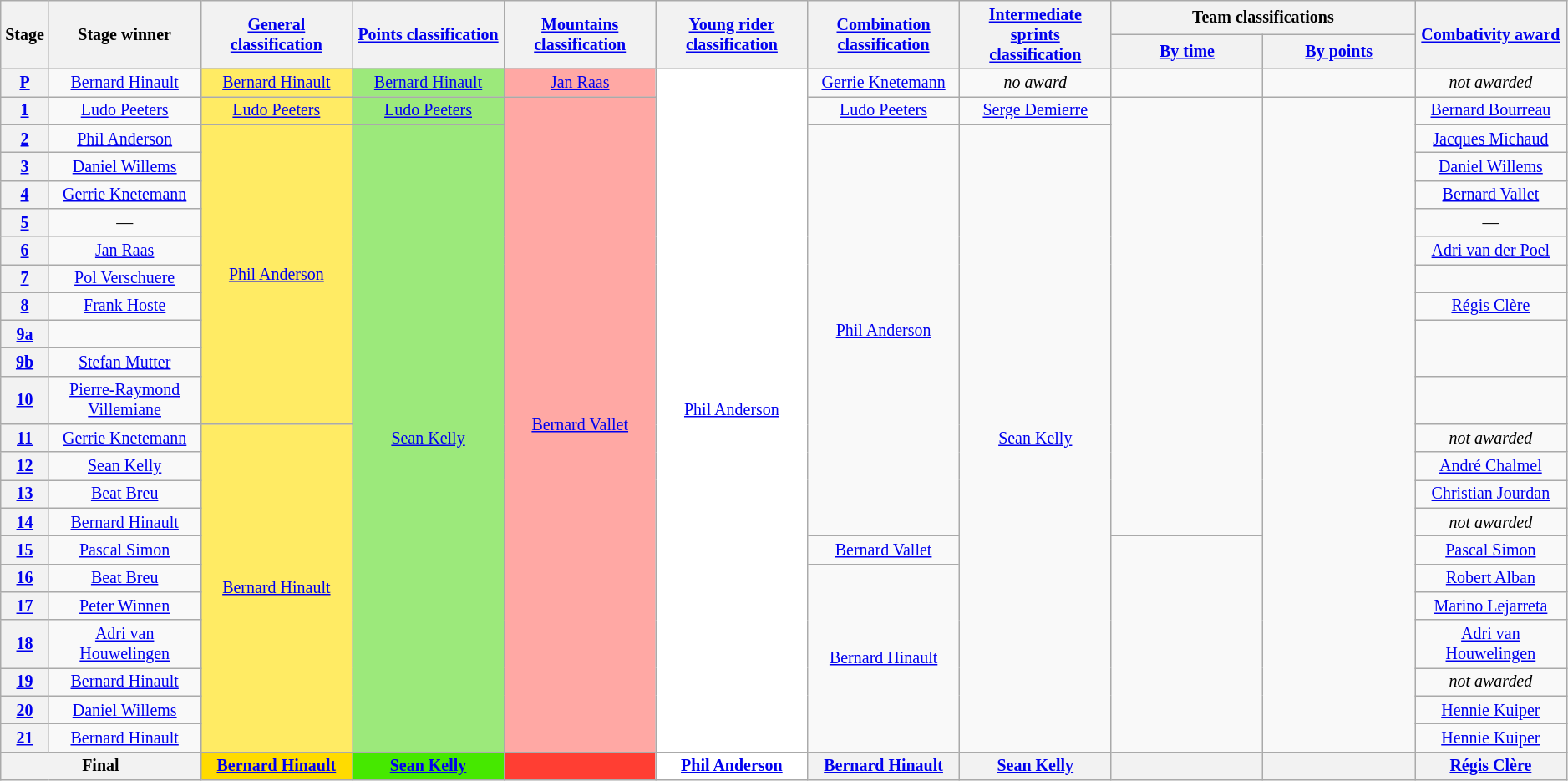<table class="wikitable" style="text-align:center; font-size:smaller; clear:both;">
<tr>
<th scope="col" style="width:1%;" rowspan="2">Stage</th>
<th scope="col" style="width:9%;" rowspan="2">Stage winner</th>
<th scope="col" style="width:9%;" rowspan="2"><a href='#'>General classification</a><br></th>
<th scope="col" style="width:9%;" rowspan="2"><a href='#'>Points classification</a><br></th>
<th scope="col" style="width:9%;" rowspan="2"><a href='#'>Mountains classification</a><br></th>
<th scope="col" style="width:9%;" rowspan="2"><a href='#'>Young rider classification</a><br></th>
<th scope="col" style="width:9%;" rowspan=2><a href='#'>Combination classification</a></th>
<th scope="col" style="width:9%;" rowspan="2"><a href='#'>Intermediate sprints classification</a></th>
<th scope="col" style="width:18%;" colspan="2">Team classifications</th>
<th scope="col" style="width:9%;" rowspan="2"><a href='#'>Combativity award</a></th>
</tr>
<tr>
<th scope="col" style="width:9%;"><a href='#'>By time</a></th>
<th scope="col" style="width:9%;"><a href='#'>By points</a></th>
</tr>
<tr>
<th scope="row"><a href='#'>P</a></th>
<td><a href='#'>Bernard Hinault</a></td>
<td style="background:#FFEB64;"><a href='#'>Bernard Hinault</a></td>
<td style="background:#9CE97B;"><a href='#'>Bernard Hinault</a></td>
<td style="background:#FFA8A4;"><a href='#'>Jan Raas</a></td>
<td style="background:white;" rowspan="23"><a href='#'>Phil Anderson</a></td>
<td><a href='#'>Gerrie Knetemann</a></td>
<td><em>no award</em></td>
<td></td>
<td></td>
<td><em>not awarded</em></td>
</tr>
<tr>
<th scope="row"><a href='#'>1</a></th>
<td><a href='#'>Ludo Peeters</a></td>
<td style="background:#FFEB64;"><a href='#'>Ludo Peeters</a></td>
<td style="background:#9CE97B;"><a href='#'>Ludo Peeters</a></td>
<td style="background:#FFA8A4;" rowspan="22"><a href='#'>Bernard Vallet</a></td>
<td><a href='#'>Ludo Peeters</a></td>
<td><a href='#'>Serge Demierre</a></td>
<td rowspan="15"></td>
<td rowspan="22"></td>
<td><a href='#'>Bernard Bourreau</a></td>
</tr>
<tr>
<th scope="row"><a href='#'>2</a></th>
<td><a href='#'>Phil Anderson</a></td>
<td style="background:#FFEB64;" rowspan="10"><a href='#'>Phil Anderson</a></td>
<td style="background:#9CE97B;" rowspan="21"><a href='#'>Sean Kelly</a></td>
<td rowspan="14"><a href='#'>Phil Anderson</a></td>
<td rowspan="21"><a href='#'>Sean Kelly</a></td>
<td><a href='#'>Jacques Michaud</a></td>
</tr>
<tr>
<th scope="row"><a href='#'>3</a></th>
<td><a href='#'>Daniel Willems</a></td>
<td><a href='#'>Daniel Willems</a></td>
</tr>
<tr>
<th scope="row"><a href='#'>4</a></th>
<td><a href='#'>Gerrie Knetemann</a></td>
<td><a href='#'>Bernard Vallet</a></td>
</tr>
<tr>
<th scope="row"><a href='#'>5</a></th>
<td>—</td>
<td>—</td>
</tr>
<tr>
<th scope="row"><a href='#'>6</a></th>
<td><a href='#'>Jan Raas</a></td>
<td><a href='#'>Adri van der Poel</a></td>
</tr>
<tr>
<th scope="row"><a href='#'>7</a></th>
<td><a href='#'>Pol Verschuere</a></td>
<td></td>
</tr>
<tr>
<th scope="row"><a href='#'>8</a></th>
<td><a href='#'>Frank Hoste</a></td>
<td><a href='#'>Régis Clère</a></td>
</tr>
<tr>
<th scope="row"><a href='#'>9a</a></th>
<td></td>
<td rowspan="2"></td>
</tr>
<tr>
<th scope="row"><a href='#'>9b</a></th>
<td><a href='#'>Stefan Mutter</a></td>
</tr>
<tr>
<th scope="row"><a href='#'>10</a></th>
<td><a href='#'>Pierre-Raymond Villemiane</a></td>
<td></td>
</tr>
<tr>
<th scope="row"><a href='#'>11</a></th>
<td><a href='#'>Gerrie Knetemann</a></td>
<td style="background:#FFEB64;" rowspan="11"><a href='#'>Bernard Hinault</a></td>
<td><em>not awarded</em></td>
</tr>
<tr>
<th scope="row"><a href='#'>12</a></th>
<td><a href='#'>Sean Kelly</a></td>
<td><a href='#'>André Chalmel</a></td>
</tr>
<tr>
<th scope="row"><a href='#'>13</a></th>
<td><a href='#'>Beat Breu</a></td>
<td><a href='#'>Christian Jourdan</a></td>
</tr>
<tr>
<th scope="row"><a href='#'>14</a></th>
<td><a href='#'>Bernard Hinault</a></td>
<td><em>not awarded</em></td>
</tr>
<tr>
<th scope="row"><a href='#'>15</a></th>
<td><a href='#'>Pascal Simon</a></td>
<td><a href='#'>Bernard Vallet</a></td>
<td rowspan="7"></td>
<td><a href='#'>Pascal Simon</a></td>
</tr>
<tr>
<th scope="row"><a href='#'>16</a></th>
<td><a href='#'>Beat Breu</a></td>
<td rowspan="6"><a href='#'>Bernard Hinault</a></td>
<td><a href='#'>Robert Alban</a></td>
</tr>
<tr>
<th scope="row"><a href='#'>17</a></th>
<td><a href='#'>Peter Winnen</a></td>
<td><a href='#'>Marino Lejarreta</a></td>
</tr>
<tr>
<th scope="row"><a href='#'>18</a></th>
<td><a href='#'>Adri van Houwelingen</a></td>
<td><a href='#'>Adri van Houwelingen</a></td>
</tr>
<tr>
<th scope="row"><a href='#'>19</a></th>
<td><a href='#'>Bernard Hinault</a></td>
<td><em>not awarded</em></td>
</tr>
<tr>
<th scope="row"><a href='#'>20</a></th>
<td><a href='#'>Daniel Willems</a></td>
<td><a href='#'>Hennie Kuiper</a></td>
</tr>
<tr>
<th scope="row"><a href='#'>21</a></th>
<td><a href='#'>Bernard Hinault</a></td>
<td><a href='#'>Hennie Kuiper</a></td>
</tr>
<tr>
<th scope="row" colspan="2">Final</th>
<th style="background:#FFDB00;"><a href='#'>Bernard Hinault</a></th>
<th style="background:#46E800;"><a href='#'>Sean Kelly</a></th>
<th style="background:#FF3E33;"></th>
<th style="background:white;"><a href='#'>Phil Anderson</a></th>
<th><a href='#'>Bernard Hinault</a></th>
<th><a href='#'>Sean Kelly</a></th>
<th></th>
<th></th>
<th><a href='#'>Régis Clère</a></th>
</tr>
</table>
